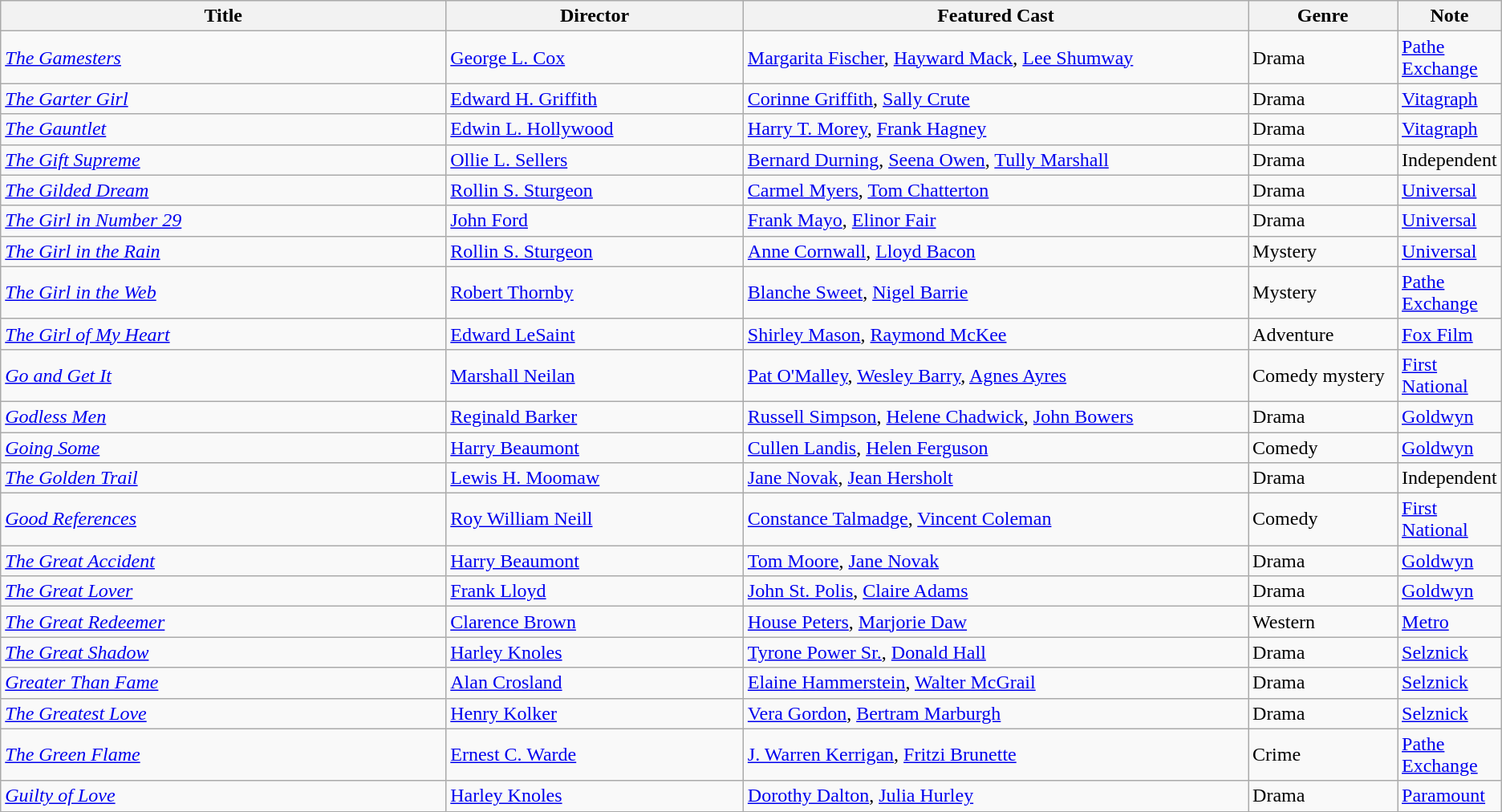<table class="wikitable">
<tr>
<th style="width:30%;">Title</th>
<th style="width:20%;">Director</th>
<th style="width:34%;">Featured Cast</th>
<th style="width:10%;">Genre</th>
<th style="width:10%;">Note</th>
</tr>
<tr>
<td><em><a href='#'>The Gamesters</a> </em></td>
<td><a href='#'>George L. Cox</a></td>
<td><a href='#'>Margarita Fischer</a>, <a href='#'>Hayward Mack</a>, <a href='#'>Lee Shumway</a></td>
<td>Drama</td>
<td><a href='#'>Pathe Exchange</a></td>
</tr>
<tr>
<td><em><a href='#'>The Garter Girl</a></em></td>
<td><a href='#'>Edward H. Griffith</a></td>
<td><a href='#'>Corinne Griffith</a>, <a href='#'>Sally Crute</a></td>
<td>Drama</td>
<td><a href='#'>Vitagraph</a></td>
</tr>
<tr>
<td><em><a href='#'>The Gauntlet</a></em></td>
<td><a href='#'>Edwin L. Hollywood</a></td>
<td><a href='#'>Harry T. Morey</a>, <a href='#'>Frank Hagney</a></td>
<td>Drama</td>
<td><a href='#'>Vitagraph</a></td>
</tr>
<tr>
<td><em><a href='#'>The Gift Supreme</a></em></td>
<td><a href='#'>Ollie L. Sellers</a></td>
<td><a href='#'>Bernard Durning</a>, <a href='#'>Seena Owen</a>, <a href='#'>Tully Marshall</a></td>
<td>Drama</td>
<td>Independent</td>
</tr>
<tr>
<td><em><a href='#'>The Gilded Dream</a></em></td>
<td><a href='#'>Rollin S. Sturgeon</a></td>
<td><a href='#'>Carmel Myers</a>, <a href='#'>Tom Chatterton</a></td>
<td>Drama</td>
<td><a href='#'>Universal</a></td>
</tr>
<tr>
<td><em><a href='#'>The Girl in Number 29</a></em></td>
<td><a href='#'>John Ford</a></td>
<td><a href='#'>Frank Mayo</a>, <a href='#'>Elinor Fair</a></td>
<td>Drama</td>
<td><a href='#'>Universal</a></td>
</tr>
<tr>
<td><em><a href='#'>The Girl in the Rain</a></em></td>
<td><a href='#'>Rollin S. Sturgeon</a></td>
<td><a href='#'>Anne Cornwall</a>, <a href='#'>Lloyd Bacon</a></td>
<td>Mystery</td>
<td><a href='#'>Universal</a></td>
</tr>
<tr>
<td><em><a href='#'>The Girl in the Web</a></em></td>
<td><a href='#'>Robert Thornby</a></td>
<td><a href='#'>Blanche Sweet</a>, <a href='#'>Nigel Barrie</a></td>
<td>Mystery</td>
<td><a href='#'>Pathe Exchange</a></td>
</tr>
<tr>
<td><em><a href='#'>The Girl of My Heart</a></em></td>
<td><a href='#'>Edward LeSaint</a></td>
<td><a href='#'>Shirley Mason</a>, <a href='#'>Raymond McKee</a></td>
<td>Adventure</td>
<td><a href='#'>Fox Film</a></td>
</tr>
<tr>
<td><em><a href='#'>Go and Get It</a></em></td>
<td><a href='#'>Marshall Neilan</a></td>
<td><a href='#'>Pat O'Malley</a>, <a href='#'>Wesley Barry</a>, <a href='#'>Agnes Ayres</a></td>
<td>Comedy mystery</td>
<td><a href='#'>First National</a></td>
</tr>
<tr>
<td><em><a href='#'>Godless Men</a></em></td>
<td><a href='#'>Reginald Barker</a></td>
<td><a href='#'>Russell Simpson</a>, <a href='#'>Helene Chadwick</a>, <a href='#'>John Bowers</a></td>
<td>Drama</td>
<td><a href='#'>Goldwyn</a></td>
</tr>
<tr>
<td><em><a href='#'>Going Some</a></em></td>
<td><a href='#'>Harry Beaumont</a></td>
<td><a href='#'>Cullen Landis</a>, <a href='#'>Helen Ferguson</a></td>
<td>Comedy</td>
<td><a href='#'>Goldwyn</a></td>
</tr>
<tr>
<td><em><a href='#'>The Golden Trail</a></em></td>
<td><a href='#'>Lewis H. Moomaw</a></td>
<td><a href='#'>Jane Novak</a>, <a href='#'>Jean Hersholt</a></td>
<td>Drama</td>
<td>Independent</td>
</tr>
<tr>
<td><em><a href='#'>Good References</a></em></td>
<td><a href='#'>Roy William Neill</a></td>
<td><a href='#'>Constance Talmadge</a>, <a href='#'>Vincent Coleman</a></td>
<td>Comedy</td>
<td><a href='#'>First National</a></td>
</tr>
<tr>
<td><em><a href='#'>The Great Accident</a></em></td>
<td><a href='#'>Harry Beaumont</a></td>
<td><a href='#'>Tom Moore</a>, <a href='#'>Jane Novak</a></td>
<td>Drama</td>
<td><a href='#'>Goldwyn</a></td>
</tr>
<tr>
<td><em><a href='#'>The Great Lover</a></em></td>
<td><a href='#'>Frank Lloyd</a></td>
<td><a href='#'>John St. Polis</a>, <a href='#'>Claire Adams</a></td>
<td>Drama</td>
<td><a href='#'>Goldwyn</a></td>
</tr>
<tr>
<td><em><a href='#'>The Great Redeemer</a></em></td>
<td><a href='#'>Clarence Brown</a></td>
<td><a href='#'>House Peters</a>, <a href='#'>Marjorie Daw</a></td>
<td>Western</td>
<td><a href='#'>Metro</a></td>
</tr>
<tr>
<td><em><a href='#'>The Great Shadow</a></em></td>
<td><a href='#'>Harley Knoles</a></td>
<td><a href='#'>Tyrone Power Sr.</a>, <a href='#'>Donald Hall</a></td>
<td>Drama</td>
<td><a href='#'>Selznick</a></td>
</tr>
<tr>
<td><em><a href='#'>Greater Than Fame</a></em></td>
<td><a href='#'>Alan Crosland</a></td>
<td><a href='#'>Elaine Hammerstein</a>, <a href='#'>Walter McGrail</a></td>
<td>Drama</td>
<td><a href='#'>Selznick</a></td>
</tr>
<tr>
<td><em><a href='#'>The Greatest Love</a></em></td>
<td><a href='#'>Henry Kolker</a></td>
<td><a href='#'>Vera Gordon</a>, <a href='#'>Bertram Marburgh</a></td>
<td>Drama</td>
<td><a href='#'>Selznick</a></td>
</tr>
<tr>
<td><em><a href='#'>The Green Flame</a></em></td>
<td><a href='#'>Ernest C. Warde</a></td>
<td><a href='#'>J. Warren Kerrigan</a>, <a href='#'>Fritzi Brunette</a></td>
<td>Crime</td>
<td><a href='#'>Pathe Exchange</a></td>
</tr>
<tr>
<td><em><a href='#'>Guilty of Love</a></em></td>
<td><a href='#'>Harley Knoles</a></td>
<td><a href='#'>Dorothy Dalton</a>, <a href='#'>Julia Hurley</a></td>
<td>Drama</td>
<td><a href='#'>Paramount</a></td>
</tr>
<tr>
</tr>
</table>
